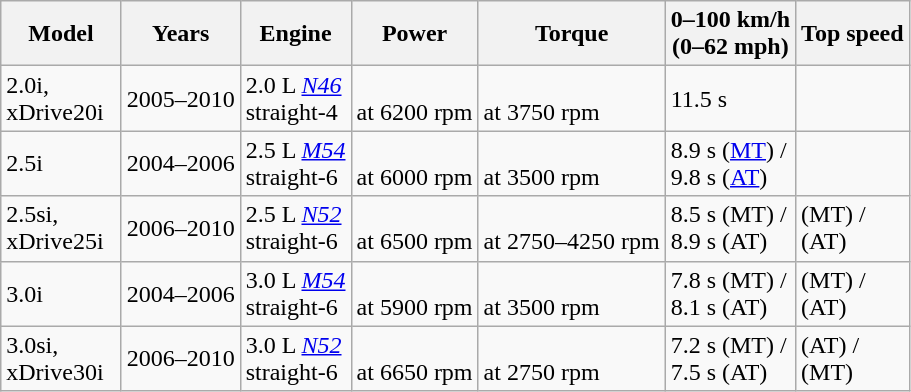<table class="wikitable sortable">
<tr>
<th>Model</th>
<th>Years</th>
<th>Engine</th>
<th>Power</th>
<th>Torque</th>
<th>0–100 km/h<br> (0–62 mph)</th>
<th>Top speed</th>
</tr>
<tr>
<td>2.0i,<br>xDrive20i</td>
<td>2005–2010</td>
<td>2.0 L <em><a href='#'>N46</a></em> <br> straight-4</td>
<td> <br> at 6200 rpm</td>
<td> <br> at 3750 rpm</td>
<td>11.5 s</td>
<td></td>
</tr>
<tr>
<td>2.5i</td>
<td>2004–2006</td>
<td>2.5 L <em><a href='#'>M54</a></em> <br> straight-6</td>
<td> <br> at 6000 rpm</td>
<td> <br> at 3500 rpm</td>
<td>8.9 s (<a href='#'>MT</a>) /<br> 9.8 s (<a href='#'>AT</a>)</td>
<td></td>
</tr>
<tr>
<td>2.5si,<br> xDrive25i</td>
<td>2006–2010</td>
<td>2.5 L <em><a href='#'>N52</a></em> <br> straight-6</td>
<td> <br> at 6500 rpm</td>
<td> <br> at 2750–4250 rpm</td>
<td>8.5 s (MT) /<br> 8.9 s (AT)</td>
<td> (MT) /<br>  (AT)</td>
</tr>
<tr>
<td>3.0i</td>
<td>2004–2006</td>
<td>3.0 L <em><a href='#'>M54</a></em> <br> straight-6</td>
<td> <br> at 5900 rpm</td>
<td> <br> at 3500 rpm</td>
<td>7.8 s (MT) /<br> 8.1 s (AT)</td>
<td> (MT) /<br>  (AT)</td>
</tr>
<tr>
<td>3.0si,<br> xDrive30i  </td>
<td>2006–2010</td>
<td>3.0 L <em><a href='#'>N52</a></em> <br> straight-6</td>
<td> <br> at 6650 rpm</td>
<td> <br> at 2750 rpm</td>
<td>7.2 s (MT) /<br> 7.5 s (AT)</td>
<td> (AT) / <br>  (MT)</td>
</tr>
</table>
